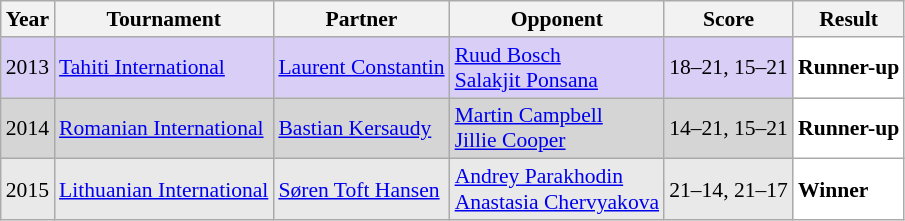<table class="sortable wikitable" style="font-size: 90%;">
<tr>
<th>Year</th>
<th>Tournament</th>
<th>Partner</th>
<th>Opponent</th>
<th>Score</th>
<th>Result</th>
</tr>
<tr style="background:#D8CEF6">
<td align="center">2013</td>
<td align="left"><a href='#'>Tahiti International</a></td>
<td align="left"> <a href='#'>Laurent Constantin</a></td>
<td align="left"> <a href='#'>Ruud Bosch</a><br> <a href='#'>Salakjit Ponsana</a></td>
<td align="left">18–21, 15–21</td>
<td style="text-align:left; background:white"> <strong>Runner-up</strong></td>
</tr>
<tr style="background:#D5D5D5">
<td align="center">2014</td>
<td align="left"><a href='#'>Romanian International</a></td>
<td align="left"> <a href='#'>Bastian Kersaudy</a></td>
<td align="left"> <a href='#'>Martin Campbell</a><br> <a href='#'>Jillie Cooper</a></td>
<td align="left">14–21, 15–21</td>
<td style="text-align:left; background:white"> <strong>Runner-up</strong></td>
</tr>
<tr style="background:#E9E9E9">
<td align="center">2015</td>
<td align="left"><a href='#'>Lithuanian International</a></td>
<td align="left"> <a href='#'>Søren Toft Hansen</a></td>
<td align="left"> <a href='#'>Andrey Parakhodin</a><br> <a href='#'>Anastasia Chervyakova</a></td>
<td align="left">21–14, 21–17</td>
<td style="text-align:left; background:white"> <strong>Winner</strong></td>
</tr>
</table>
